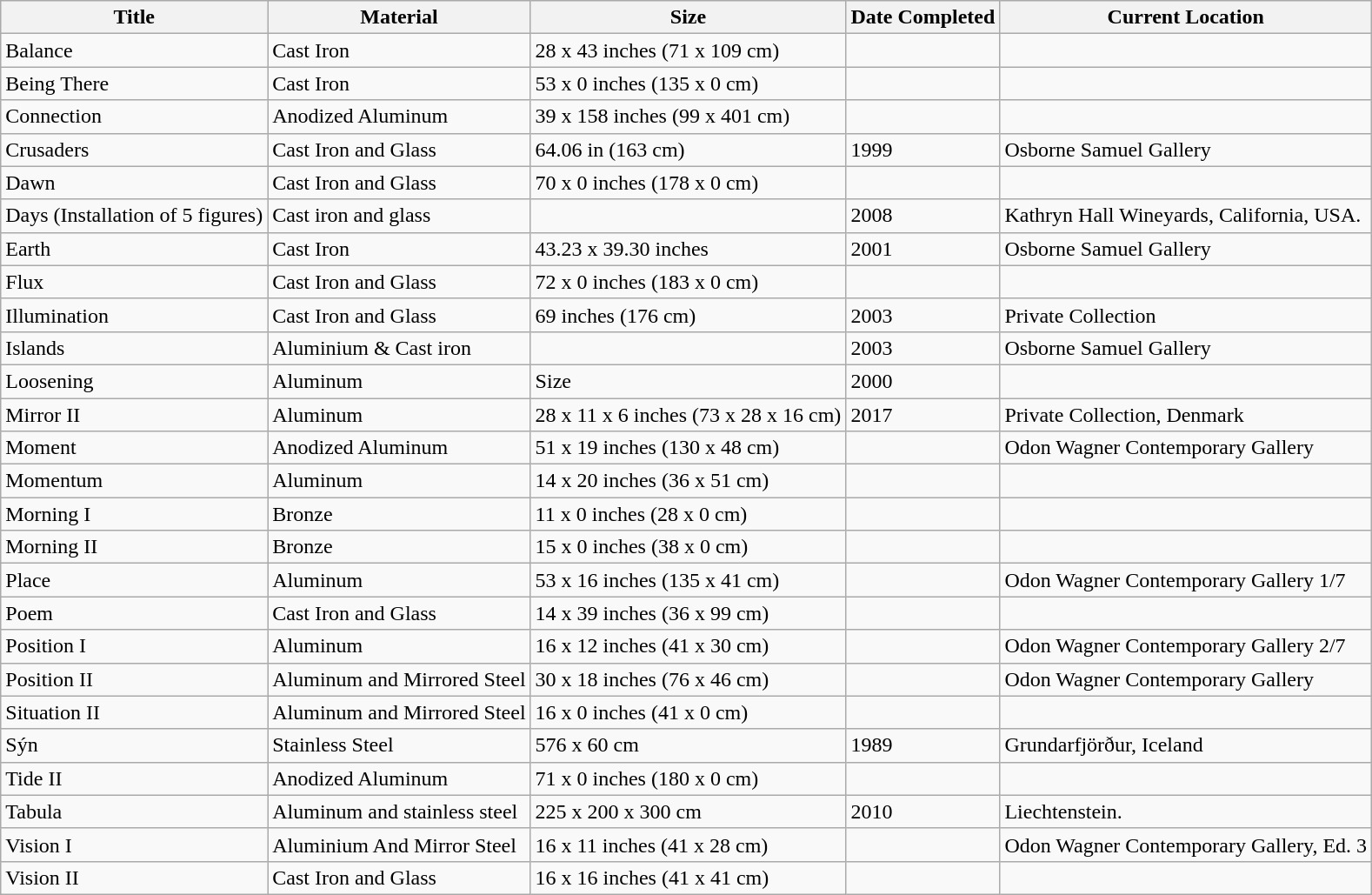<table class="wikitable">
<tr>
<th>Title</th>
<th>Material</th>
<th>Size</th>
<th>Date Completed</th>
<th>Current Location</th>
</tr>
<tr>
<td>Balance</td>
<td>Cast Iron</td>
<td>28 x 43 inches (71 x 109 cm)</td>
<td></td>
<td></td>
</tr>
<tr>
<td>Being There</td>
<td>Cast Iron</td>
<td>53 x 0 inches (135 x 0 cm)</td>
<td></td>
<td></td>
</tr>
<tr>
<td>Connection</td>
<td>Anodized Aluminum</td>
<td>39 x 158 inches (99 x 401 cm)</td>
<td></td>
<td></td>
</tr>
<tr>
<td>Crusaders</td>
<td>Cast Iron and Glass</td>
<td>64.06 in (163 cm)</td>
<td>1999</td>
<td>Osborne Samuel Gallery</td>
</tr>
<tr>
<td>Dawn</td>
<td>Cast Iron and Glass</td>
<td>70 x 0 inches (178 x 0 cm)</td>
<td></td>
<td></td>
</tr>
<tr>
<td>Days (Installation of 5 figures)</td>
<td>Cast iron and glass</td>
<td></td>
<td>2008</td>
<td>Kathryn Hall Wineyards, California, USA.</td>
</tr>
<tr>
<td>Earth</td>
<td>Cast Iron</td>
<td>43.23 x 39.30 inches</td>
<td>2001</td>
<td>Osborne Samuel Gallery</td>
</tr>
<tr>
<td>Flux</td>
<td>Cast Iron and Glass</td>
<td>72 x 0 inches (183 x 0 cm)</td>
<td></td>
<td></td>
</tr>
<tr>
<td>Illumination</td>
<td>Cast Iron and Glass</td>
<td>69 inches (176 cm)</td>
<td>2003</td>
<td>Private Collection</td>
</tr>
<tr>
<td>Islands</td>
<td>Aluminium & Cast iron</td>
<td></td>
<td>2003</td>
<td>Osborne Samuel Gallery</td>
</tr>
<tr>
<td>Loosening</td>
<td>Aluminum</td>
<td>Size</td>
<td>2000</td>
<td></td>
</tr>
<tr>
<td>Mirror II</td>
<td>Aluminum</td>
<td>28 x 11 x 6 inches (73 x 28 x 16 cm)</td>
<td>2017</td>
<td>Private Collection, Denmark</td>
</tr>
<tr>
<td>Moment</td>
<td>Anodized Aluminum</td>
<td>51 x 19 inches (130 x 48 cm)</td>
<td></td>
<td>Odon Wagner Contemporary Gallery</td>
</tr>
<tr>
<td>Momentum</td>
<td>Aluminum</td>
<td>14 x 20 inches (36 x 51 cm)</td>
<td></td>
<td></td>
</tr>
<tr>
<td>Morning I</td>
<td>Bronze</td>
<td>11 x 0 inches (28 x 0 cm)</td>
<td></td>
<td></td>
</tr>
<tr>
<td>Morning II</td>
<td>Bronze</td>
<td>15 x 0 inches (38 x 0 cm)</td>
<td></td>
<td></td>
</tr>
<tr>
<td>Place</td>
<td>Aluminum</td>
<td>53 x 16 inches (135 x 41 cm)</td>
<td></td>
<td>Odon Wagner Contemporary Gallery 1/7</td>
</tr>
<tr>
<td>Poem</td>
<td>Cast Iron and Glass</td>
<td>14 x 39 inches (36 x 99 cm)</td>
<td></td>
<td></td>
</tr>
<tr>
<td>Position I</td>
<td>Aluminum</td>
<td>16 x 12 inches (41 x 30 cm)</td>
<td></td>
<td>Odon Wagner Contemporary Gallery 2/7</td>
</tr>
<tr>
<td>Position II</td>
<td>Aluminum and Mirrored Steel</td>
<td>30 x 18 inches (76 x 46 cm)</td>
<td></td>
<td>Odon Wagner Contemporary Gallery</td>
</tr>
<tr>
<td>Situation II</td>
<td>Aluminum and Mirrored Steel</td>
<td>16 x 0 inches (41 x 0 cm)</td>
<td></td>
<td></td>
</tr>
<tr>
<td>Sýn</td>
<td>Stainless Steel</td>
<td>576 x 60 cm</td>
<td>1989</td>
<td>Grundarfjörður, Iceland</td>
</tr>
<tr>
<td>Tide II</td>
<td>Anodized Aluminum</td>
<td>71 x 0 inches (180 x 0 cm)</td>
<td></td>
<td></td>
</tr>
<tr>
<td>Tabula</td>
<td>Aluminum and stainless steel</td>
<td>225 x 200 x 300 cm</td>
<td>2010</td>
<td>Liechtenstein.</td>
</tr>
<tr>
<td>Vision I</td>
<td>Aluminium And Mirror Steel</td>
<td>16 x 11 inches (41 x 28 cm)</td>
<td></td>
<td>Odon Wagner Contemporary Gallery, Ed. 3</td>
</tr>
<tr>
<td>Vision II</td>
<td>Cast Iron and Glass</td>
<td>16 x 16 inches (41 x 41 cm)</td>
<td></td>
<td></td>
</tr>
</table>
